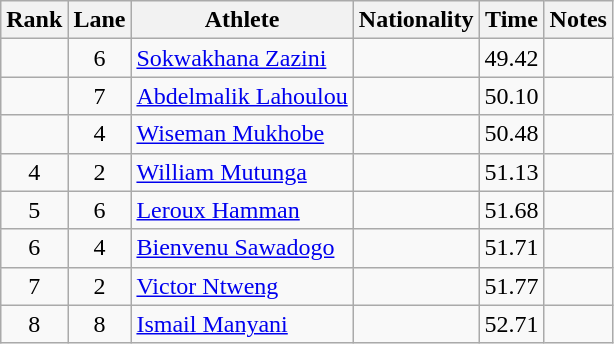<table class="wikitable sortable" style="text-align:center">
<tr>
<th>Rank</th>
<th>Lane</th>
<th>Athlete</th>
<th>Nationality</th>
<th>Time</th>
<th>Notes</th>
</tr>
<tr>
<td></td>
<td>6</td>
<td align="left"><a href='#'>Sokwakhana Zazini</a></td>
<td align=left></td>
<td>49.42</td>
<td></td>
</tr>
<tr>
<td></td>
<td>7</td>
<td align="left"><a href='#'>Abdelmalik Lahoulou</a></td>
<td align=left></td>
<td>50.10</td>
<td></td>
</tr>
<tr>
<td></td>
<td>4</td>
<td align="left"><a href='#'>Wiseman Mukhobe</a></td>
<td align=left></td>
<td>50.48</td>
<td></td>
</tr>
<tr>
<td>4</td>
<td>2</td>
<td align="left"><a href='#'>William Mutunga</a></td>
<td align=left></td>
<td>51.13</td>
<td></td>
</tr>
<tr>
<td>5</td>
<td>6</td>
<td align="left"><a href='#'>Leroux Hamman</a></td>
<td align=left></td>
<td>51.68</td>
<td></td>
</tr>
<tr>
<td>6</td>
<td>4</td>
<td align="left"><a href='#'>Bienvenu Sawadogo</a></td>
<td align=left></td>
<td>51.71</td>
<td></td>
</tr>
<tr>
<td>7</td>
<td>2</td>
<td align="left"><a href='#'>Victor Ntweng</a></td>
<td align=left></td>
<td>51.77</td>
<td></td>
</tr>
<tr>
<td>8</td>
<td>8</td>
<td align="left"><a href='#'>Ismail Manyani</a></td>
<td align=left></td>
<td>52.71</td>
<td></td>
</tr>
</table>
